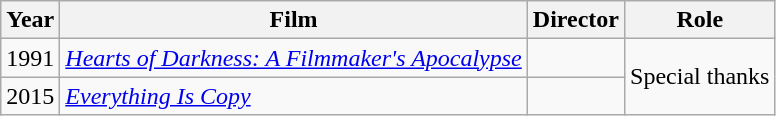<table class="wikitable">
<tr>
<th>Year</th>
<th>Film</th>
<th>Director</th>
<th>Role</th>
</tr>
<tr>
<td>1991</td>
<td><em><a href='#'>Hearts of Darkness: A Filmmaker's Apocalypse</a></em></td>
<td></td>
<td rowspan=2>Special thanks</td>
</tr>
<tr>
<td>2015</td>
<td><em><a href='#'>Everything Is Copy</a></em></td>
<td></td>
</tr>
</table>
